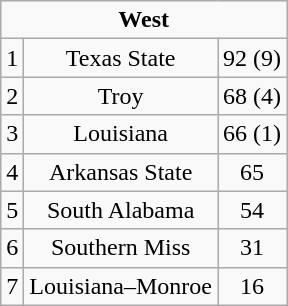<table class="wikitable" style="display: inline-table;">
<tr align="center">
<td align="center" Colspan="3"><strong>West</strong><br></td>
</tr>
<tr align="center">
<td>1</td>
<td>Texas State</td>
<td>92 (9)</td>
</tr>
<tr align="center">
<td>2</td>
<td>Troy</td>
<td>68 (4)</td>
</tr>
<tr align="center">
<td>3</td>
<td>Louisiana</td>
<td>66 (1)</td>
</tr>
<tr align="center">
<td>4</td>
<td>Arkansas State</td>
<td>65</td>
</tr>
<tr align="center">
<td>5</td>
<td>South Alabama</td>
<td>54</td>
</tr>
<tr align="center">
<td>6</td>
<td>Southern Miss</td>
<td>31</td>
</tr>
<tr align="center">
<td>7</td>
<td>Louisiana–Monroe</td>
<td>16</td>
</tr>
</table>
